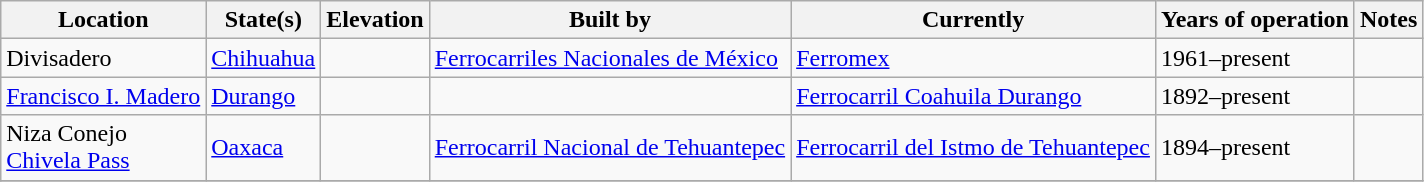<table class="wikitable">
<tr>
<th>Location</th>
<th>State(s)</th>
<th>Elevation</th>
<th>Built by</th>
<th>Currently</th>
<th>Years of operation</th>
<th>Notes</th>
</tr>
<tr>
<td>Divisadero</td>
<td><a href='#'>Chihuahua</a></td>
<td></td>
<td><a href='#'>Ferrocarriles Nacionales de México</a></td>
<td><a href='#'>Ferromex</a></td>
<td>1961–present</td>
<td></td>
</tr>
<tr>
<td><a href='#'>Francisco I. Madero</a></td>
<td><a href='#'>Durango</a></td>
<td></td>
<td></td>
<td><a href='#'>Ferrocarril Coahuila Durango</a></td>
<td>1892–present</td>
<td></td>
</tr>
<tr>
<td>Niza Conejo<br><a href='#'>Chivela Pass</a></td>
<td><a href='#'>Oaxaca</a></td>
<td></td>
<td><a href='#'>Ferrocarril Nacional de Tehuantepec</a></td>
<td><a href='#'>Ferrocarril del Istmo de Tehuantepec</a></td>
<td>1894–present</td>
<td></td>
</tr>
<tr>
</tr>
</table>
